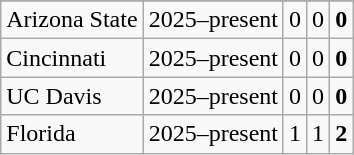<table class="wikitable sortable">
<tr>
</tr>
<tr>
<td>Arizona State</td>
<td style="text-align: center;">2025–present</td>
<td style="text-align: center;">0</td>
<td style="text-align: center;">0</td>
<td style="text-align: center;"><strong>0</strong></td>
</tr>
<tr>
<td>Cincinnati</td>
<td style="text-align: center;">2025–present</td>
<td style="text-align: center;">0</td>
<td style="text-align: center;">0</td>
<td style="text-align: center;"><strong>0</strong></td>
</tr>
<tr>
<td>UC Davis</td>
<td style="text-align: center;">2025–present</td>
<td style="text-align: center;">0</td>
<td style="text-align: center;">0</td>
<td style="text-align: center;"><strong>0</strong></td>
</tr>
<tr>
<td>Florida</td>
<td style="text-align: center;">2025–present</td>
<td style="text-align: center;">1</td>
<td style="text-align: center;">1</td>
<td style="text-align: center;"><strong>2</strong></td>
</tr>
</table>
